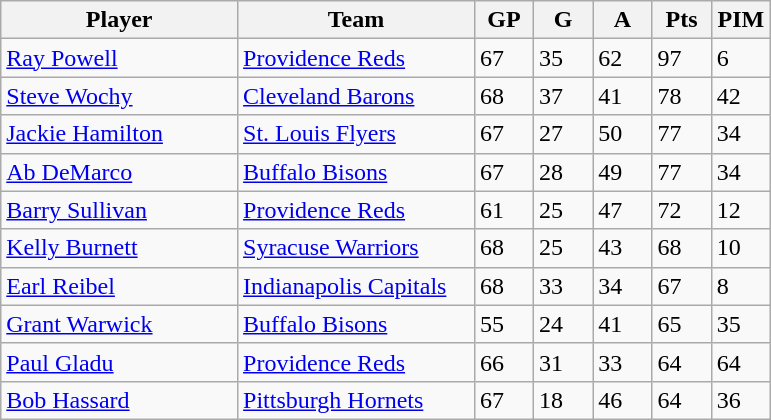<table class="wikitable">
<tr>
<th bgcolor="#DDDDFF" width="30%">Player</th>
<th bgcolor="#DDDDFF" width="30%">Team</th>
<th bgcolor="#DDDDFF" width="7.5%">GP</th>
<th bgcolor="#DDDDFF" width="7.5%">G</th>
<th bgcolor="#DDDDFF" width="7.5%">A</th>
<th bgcolor="#DDDDFF" width="7.5%">Pts</th>
<th bgcolor="#DDDDFF" width="7.5%">PIM</th>
</tr>
<tr>
<td><a href='#'>Ray Powell</a></td>
<td><a href='#'>Providence Reds</a></td>
<td>67</td>
<td>35</td>
<td>62</td>
<td>97</td>
<td>6</td>
</tr>
<tr>
<td><a href='#'>Steve Wochy</a></td>
<td><a href='#'>Cleveland Barons</a></td>
<td>68</td>
<td>37</td>
<td>41</td>
<td>78</td>
<td>42</td>
</tr>
<tr>
<td><a href='#'>Jackie Hamilton</a></td>
<td><a href='#'>St. Louis Flyers</a></td>
<td>67</td>
<td>27</td>
<td>50</td>
<td>77</td>
<td>34</td>
</tr>
<tr>
<td><a href='#'>Ab DeMarco</a></td>
<td><a href='#'>Buffalo Bisons</a></td>
<td>67</td>
<td>28</td>
<td>49</td>
<td>77</td>
<td>34</td>
</tr>
<tr>
<td><a href='#'>Barry Sullivan</a></td>
<td><a href='#'>Providence Reds</a></td>
<td>61</td>
<td>25</td>
<td>47</td>
<td>72</td>
<td>12</td>
</tr>
<tr>
<td><a href='#'>Kelly Burnett</a></td>
<td><a href='#'>Syracuse Warriors</a></td>
<td>68</td>
<td>25</td>
<td>43</td>
<td>68</td>
<td>10</td>
</tr>
<tr>
<td><a href='#'>Earl Reibel</a></td>
<td><a href='#'>Indianapolis Capitals</a></td>
<td>68</td>
<td>33</td>
<td>34</td>
<td>67</td>
<td>8</td>
</tr>
<tr>
<td><a href='#'>Grant Warwick</a></td>
<td><a href='#'>Buffalo Bisons</a></td>
<td>55</td>
<td>24</td>
<td>41</td>
<td>65</td>
<td>35</td>
</tr>
<tr>
<td><a href='#'>Paul Gladu</a></td>
<td><a href='#'>Providence Reds</a></td>
<td>66</td>
<td>31</td>
<td>33</td>
<td>64</td>
<td>64</td>
</tr>
<tr>
<td><a href='#'>Bob Hassard</a></td>
<td><a href='#'>Pittsburgh Hornets</a></td>
<td>67</td>
<td>18</td>
<td>46</td>
<td>64</td>
<td>36</td>
</tr>
</table>
